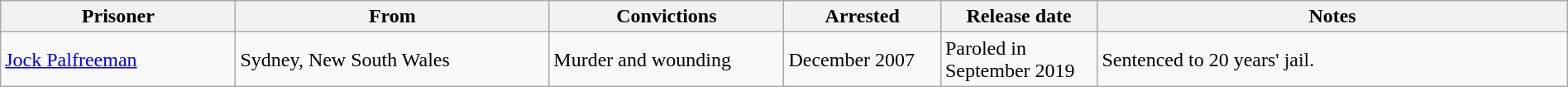<table class="wikitable" style="width:100%;">
<tr>
<th style="width:15%;">Prisoner</th>
<th style="width:20%;">From</th>
<th style="width:15%;">Convictions</th>
<th style="width:10%;">Arrested</th>
<th style="width:10%;">Release date</th>
<th style="width:30%;">Notes</th>
</tr>
<tr style="text-align:left;">
<td><a href='#'>Jock Palfreeman</a></td>
<td>Sydney, New South Wales</td>
<td>Murder and wounding</td>
<td>December 2007</td>
<td>Paroled in September 2019</td>
<td>Sentenced to 20 years' jail.</td>
</tr>
</table>
